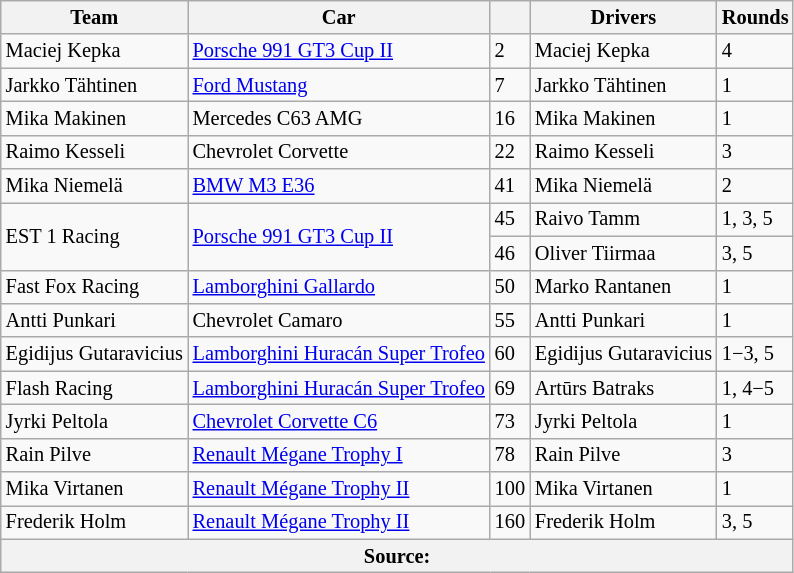<table class="wikitable" style="font-size: 85%">
<tr>
<th>Team</th>
<th>Car</th>
<th></th>
<th>Drivers</th>
<th>Rounds</th>
</tr>
<tr>
<td> Maciej Kepka</td>
<td><a href='#'>Porsche 991 GT3 Cup II</a></td>
<td>2</td>
<td> Maciej Kepka</td>
<td>4</td>
</tr>
<tr>
<td> Jarkko Tähtinen</td>
<td><a href='#'>Ford Mustang</a></td>
<td>7</td>
<td> Jarkko Tähtinen</td>
<td>1</td>
</tr>
<tr>
<td> Mika Makinen</td>
<td>Mercedes C63 AMG</td>
<td>16</td>
<td> Mika Makinen</td>
<td>1</td>
</tr>
<tr>
<td> Raimo Kesseli</td>
<td>Chevrolet Corvette</td>
<td>22</td>
<td> Raimo Kesseli</td>
<td>3</td>
</tr>
<tr>
<td> Mika Niemelä</td>
<td><a href='#'>BMW M3 E36</a></td>
<td>41</td>
<td> Mika Niemelä</td>
<td>2</td>
</tr>
<tr>
<td rowspan="2"> EST 1 Racing</td>
<td rowspan="2"><a href='#'>Porsche 991 GT3 Cup II</a></td>
<td>45</td>
<td> Raivo Tamm</td>
<td>1, 3, 5</td>
</tr>
<tr>
<td>46</td>
<td> Oliver Tiirmaa</td>
<td>3, 5</td>
</tr>
<tr>
<td> Fast Fox Racing</td>
<td><a href='#'>Lamborghini Gallardo</a></td>
<td>50</td>
<td> Marko Rantanen</td>
<td>1</td>
</tr>
<tr>
<td> Antti Punkari</td>
<td>Chevrolet Camaro</td>
<td>55</td>
<td> Antti Punkari</td>
<td>1</td>
</tr>
<tr>
<td> Egidijus Gutaravicius</td>
<td><a href='#'>Lamborghini Huracán Super Trofeo</a></td>
<td>60</td>
<td> Egidijus Gutaravicius</td>
<td>1−3, 5</td>
</tr>
<tr>
<td> Flash Racing</td>
<td><a href='#'>Lamborghini Huracán Super Trofeo</a></td>
<td>69</td>
<td> Artūrs Batraks</td>
<td>1, 4−5</td>
</tr>
<tr>
<td> Jyrki Peltola</td>
<td><a href='#'>Chevrolet Corvette C6</a></td>
<td>73</td>
<td> Jyrki Peltola</td>
<td>1</td>
</tr>
<tr>
<td> Rain Pilve</td>
<td><a href='#'>Renault Mégane Trophy I</a></td>
<td>78</td>
<td> Rain Pilve</td>
<td>3</td>
</tr>
<tr>
<td> Mika Virtanen</td>
<td><a href='#'>Renault Mégane Trophy II</a></td>
<td>100</td>
<td> Mika Virtanen</td>
<td>1</td>
</tr>
<tr>
<td> Frederik Holm</td>
<td><a href='#'>Renault Mégane Trophy II</a></td>
<td>160</td>
<td> Frederik Holm</td>
<td>3, 5</td>
</tr>
<tr>
<th colspan=5>Source:</th>
</tr>
</table>
